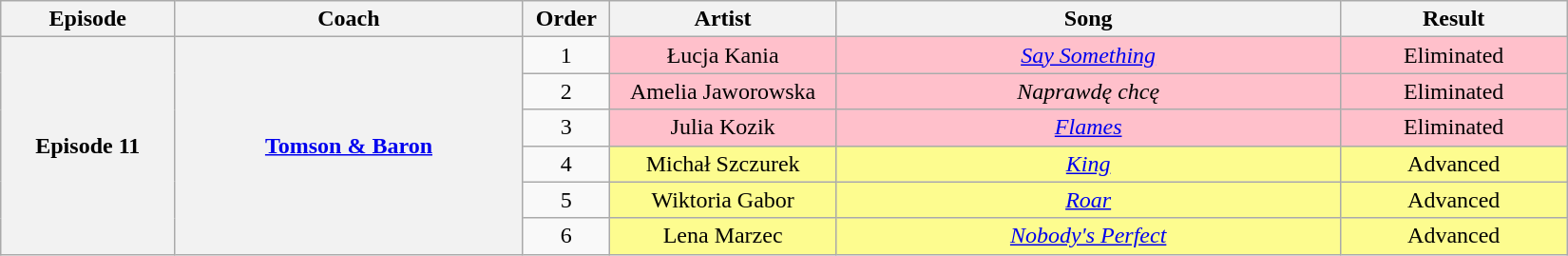<table class="wikitable" style="text-align: center; width:87%;">
<tr>
<th style="width:10%;">Episode</th>
<th style="width:20%;">Coach</th>
<th style="width:05%;">Order</th>
<th style="width:13%;">Artist</th>
<th style="width:29%;">Song</th>
<th style="width:13%;">Result</th>
</tr>
<tr>
<th rowspan="6">Episode 11<br><small></small></th>
<th rowspan="6"><a href='#'>Tomson & Baron</a></th>
<td>1</td>
<td style="background:pink;">Łucja Kania</td>
<td style="background:pink;"><em><a href='#'>Say Something</a></em></td>
<td style="background:pink;">Eliminated</td>
</tr>
<tr>
<td>2</td>
<td style="background:pink;">Amelia Jaworowska</td>
<td style="background:pink;"><em>Naprawdę chcę</em></td>
<td style="background:pink;">Eliminated</td>
</tr>
<tr>
<td>3</td>
<td style="background:pink;">Julia Kozik</td>
<td style="background:pink;"><em><a href='#'>Flames</a></em></td>
<td style="background:pink;">Eliminated</td>
</tr>
<tr>
<td>4</td>
<td style="background:#fdfc8f;">Michał Szczurek</td>
<td style="background:#fdfc8f;"><em><a href='#'>King</a></em></td>
<td style="background:#fdfc8f;">Advanced</td>
</tr>
<tr>
<td>5</td>
<td style="background:#fdfc8f;">Wiktoria Gabor</td>
<td style="background:#fdfc8f;"><em><a href='#'>Roar</a></em></td>
<td style="background:#fdfc8f;">Advanced</td>
</tr>
<tr>
<td>6</td>
<td style="background:#fdfc8f;">Lena Marzec</td>
<td style="background:#fdfc8f;"><em><a href='#'>Nobody's Perfect</a></em></td>
<td style="background:#fdfc8f;">Advanced</td>
</tr>
</table>
